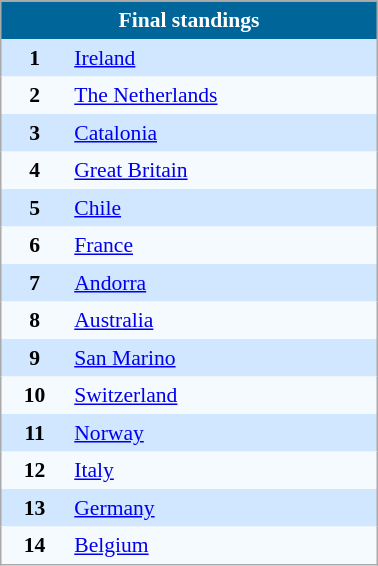<table align=center cellpadding="4" cellspacing="0" style="background: #f9f9f9; border: 1px #aaa solid; border-collapse: collapse; font-size: 90%;" width=20%>
<tr align=center style="background:#006699; color:white">
<th width=100% colspan=2>Final standings</th>
</tr>
<tr align=center style="background:#D0E7FF;">
<td><strong>1</strong></td>
<td align=left> <a href='#'>Ireland</a></td>
</tr>
<tr align=center style="background:#F5FAFF;">
<td><strong>2</strong></td>
<td align=left> <a href='#'>The Netherlands</a></td>
</tr>
<tr align=center style="background:#D0E7FF;">
<td><strong>3</strong></td>
<td align=left> <a href='#'>Catalonia</a></td>
</tr>
<tr align=center style="background:#F5FAFF;">
<td><strong>4</strong></td>
<td align=left> <a href='#'>Great Britain</a></td>
</tr>
<tr align=center style="background:#D0E7FF;">
<td><strong>5</strong></td>
<td align=left> <a href='#'>Chile</a></td>
</tr>
<tr align=center style="background:#F5FAFF;">
<td><strong>6</strong></td>
<td align=left> <a href='#'>France</a></td>
</tr>
<tr align=center style="background:#D0E7FF;">
<td><strong>7</strong></td>
<td align=left> <a href='#'>Andorra</a></td>
</tr>
<tr align=center style="background:#F5FAFF;">
<td><strong>8</strong></td>
<td align=left> <a href='#'>Australia</a></td>
</tr>
<tr align=center style="background:#D0E7FF;">
<td><strong>9</strong></td>
<td align=left> <a href='#'>San Marino</a></td>
</tr>
<tr align=center style="background:#F5FAFF;">
<td><strong>10</strong></td>
<td align=left> <a href='#'>Switzerland</a></td>
</tr>
<tr align=center style="background:#D0E7FF;">
<td><strong>11</strong></td>
<td align=left> <a href='#'>Norway</a></td>
</tr>
<tr align=center style="background:#F5FAFF;">
<td><strong>12</strong></td>
<td align=left> <a href='#'>Italy</a></td>
</tr>
<tr align=center style="background:#D0E7FF;">
<td><strong>13</strong></td>
<td align=left> <a href='#'>Germany</a></td>
</tr>
<tr align=center style="background:#F5FAFF;">
<td><strong>14</strong></td>
<td align=left> <a href='#'>Belgium</a></td>
</tr>
</table>
